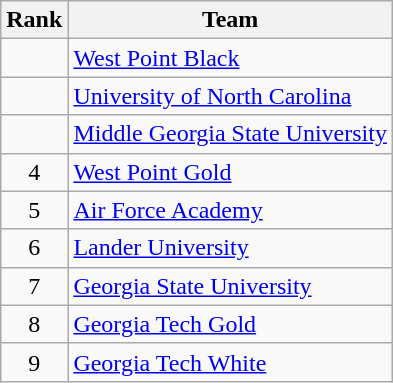<table class="wikitable">
<tr>
<th>Rank</th>
<th>Team</th>
</tr>
<tr>
<td align=center></td>
<td align="left"><a href='#'>West Point Black</a></td>
</tr>
<tr>
<td align=center></td>
<td align="left"><a href='#'>University of North Carolina</a></td>
</tr>
<tr>
<td align=center></td>
<td align="left"><a href='#'>Middle Georgia State University</a></td>
</tr>
<tr>
<td align=center>4</td>
<td align="left"><a href='#'>West Point Gold</a></td>
</tr>
<tr>
<td align=center>5</td>
<td align="left"><a href='#'>Air Force Academy</a></td>
</tr>
<tr>
<td align=center>6</td>
<td align="left"><a href='#'>Lander University</a></td>
</tr>
<tr>
<td align=center>7</td>
<td align="left"><a href='#'>Georgia State University</a></td>
</tr>
<tr>
<td align=center>8</td>
<td align="left"><a href='#'>Georgia Tech Gold</a></td>
</tr>
<tr>
<td align=center>9</td>
<td align="left"><a href='#'>Georgia Tech White</a></td>
</tr>
</table>
